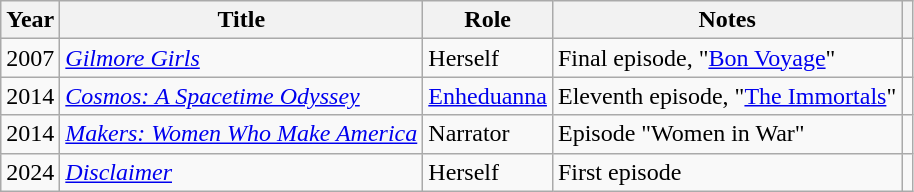<table class="wikitable sortable">
<tr>
<th>Year</th>
<th>Title</th>
<th>Role</th>
<th class="unsortable">Notes</th>
<th scope="col" class="unsortable"></th>
</tr>
<tr>
<td>2007</td>
<td><em><a href='#'>Gilmore Girls</a></em></td>
<td>Herself</td>
<td>Final episode, "<a href='#'>Bon Voyage</a>"</td>
<td></td>
</tr>
<tr>
<td>2014</td>
<td><em><a href='#'>Cosmos: A Spacetime Odyssey</a></em></td>
<td><a href='#'>Enheduanna</a></td>
<td>Eleventh episode, "<a href='#'>The Immortals</a>"</td>
<td></td>
</tr>
<tr>
<td>2014</td>
<td><em><a href='#'>Makers: Women Who Make America</a></em></td>
<td>Narrator</td>
<td>Episode "Women in War"</td>
<td></td>
</tr>
<tr>
<td>2024</td>
<td><em><a href='#'>Disclaimer</a></em></td>
<td>Herself</td>
<td>First episode</td>
<td></td>
</tr>
</table>
